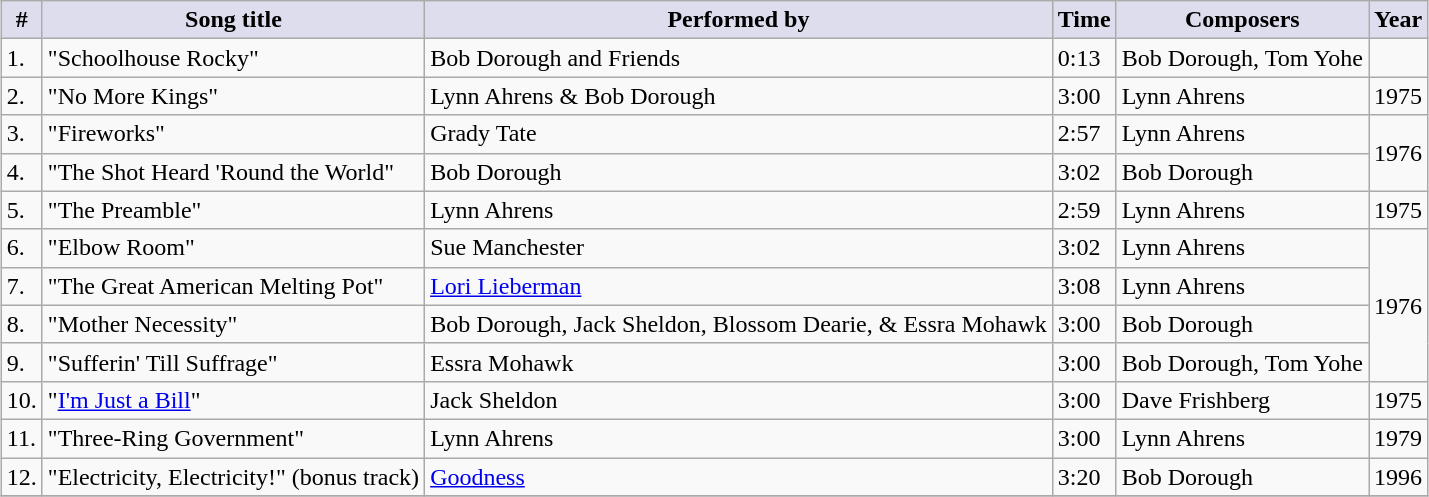<table class="wikitable" style="text-align:left; margin: 5px;">
<tr>
<th style="background:#ddddee;">#</th>
<th style="background:#ddddee;">Song title</th>
<th style="background:#ddddee;">Performed by</th>
<th style="background:#ddddee;">Time</th>
<th style="background:#ddddee;">Composers</th>
<th style="background:#ddddee;">Year</th>
</tr>
<tr>
<td>1.</td>
<td>"Schoolhouse Rocky"</td>
<td>Bob Dorough and Friends</td>
<td>0:13</td>
<td>Bob Dorough, Tom Yohe</td>
<td></td>
</tr>
<tr>
<td>2.</td>
<td>"No More Kings"</td>
<td>Lynn Ahrens & Bob Dorough</td>
<td>3:00</td>
<td>Lynn Ahrens</td>
<td>1975</td>
</tr>
<tr>
<td>3.</td>
<td>"Fireworks"</td>
<td>Grady Tate</td>
<td>2:57</td>
<td>Lynn Ahrens</td>
<td rowspan=2>1976</td>
</tr>
<tr>
<td>4.</td>
<td>"The Shot Heard 'Round the World"</td>
<td>Bob Dorough</td>
<td>3:02</td>
<td>Bob Dorough</td>
</tr>
<tr>
<td>5.</td>
<td>"The Preamble"</td>
<td>Lynn Ahrens</td>
<td>2:59</td>
<td>Lynn Ahrens</td>
<td>1975</td>
</tr>
<tr>
<td>6.</td>
<td>"Elbow Room"</td>
<td>Sue Manchester</td>
<td>3:02</td>
<td>Lynn Ahrens</td>
<td rowspan=4>1976</td>
</tr>
<tr>
<td>7.</td>
<td>"The Great American Melting Pot"</td>
<td><a href='#'>Lori Lieberman</a></td>
<td>3:08</td>
<td>Lynn Ahrens</td>
</tr>
<tr>
<td>8.</td>
<td>"Mother Necessity"</td>
<td>Bob Dorough, Jack Sheldon, Blossom Dearie, & Essra Mohawk</td>
<td>3:00</td>
<td>Bob Dorough</td>
</tr>
<tr>
<td>9.</td>
<td>"Sufferin' Till Suffrage"</td>
<td>Essra Mohawk</td>
<td>3:00</td>
<td>Bob Dorough, Tom Yohe</td>
</tr>
<tr>
<td>10.</td>
<td>"<a href='#'>I'm Just a Bill</a>"</td>
<td>Jack Sheldon</td>
<td>3:00</td>
<td>Dave Frishberg</td>
<td>1975</td>
</tr>
<tr>
<td>11.</td>
<td>"Three-Ring Government"</td>
<td>Lynn Ahrens</td>
<td>3:00</td>
<td>Lynn Ahrens</td>
<td>1979</td>
</tr>
<tr>
<td>12.</td>
<td>"Electricity, Electricity!" (bonus track)</td>
<td><a href='#'>Goodness</a></td>
<td>3:20</td>
<td>Bob Dorough</td>
<td>1996</td>
</tr>
<tr>
</tr>
</table>
